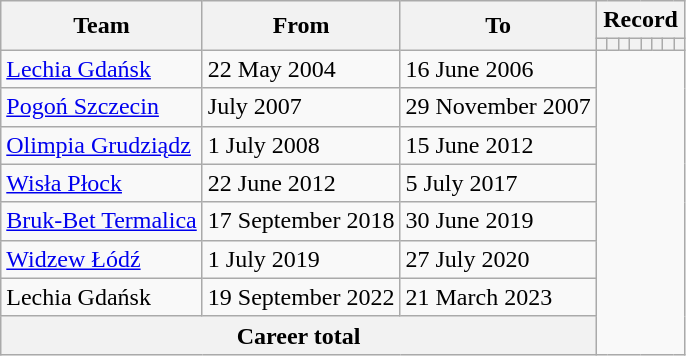<table class="wikitable" style="text-align: center">
<tr>
<th rowspan="2">Team</th>
<th rowspan="2">From</th>
<th rowspan="2">To</th>
<th colspan="8">Record</th>
</tr>
<tr>
<th></th>
<th></th>
<th></th>
<th></th>
<th></th>
<th></th>
<th></th>
<th></th>
</tr>
<tr>
<td align=left><a href='#'>Lechia Gdańsk</a></td>
<td align=left>22 May 2004</td>
<td align=left>16 June 2006<br></td>
</tr>
<tr>
<td align=left><a href='#'>Pogoń Szczecin</a></td>
<td align=left>July 2007</td>
<td align=left>29 November 2007<br></td>
</tr>
<tr>
<td align=left><a href='#'>Olimpia Grudziądz</a></td>
<td align=left>1 July 2008</td>
<td align=left>15 June 2012<br></td>
</tr>
<tr>
<td align=left><a href='#'>Wisła Płock</a></td>
<td align=left>22 June 2012</td>
<td align=left>5 July 2017<br></td>
</tr>
<tr>
<td align=left><a href='#'>Bruk-Bet Termalica</a></td>
<td align=left>17 September 2018</td>
<td align=left>30 June 2019<br></td>
</tr>
<tr>
<td align=left><a href='#'>Widzew Łódź</a></td>
<td align=left>1 July 2019</td>
<td align=left>27 July 2020<br></td>
</tr>
<tr>
<td align=left>Lechia Gdańsk</td>
<td align=left>19 September 2022</td>
<td align=left>21 March 2023<br></td>
</tr>
<tr>
<th colspan="3">Career total<br></th>
</tr>
</table>
